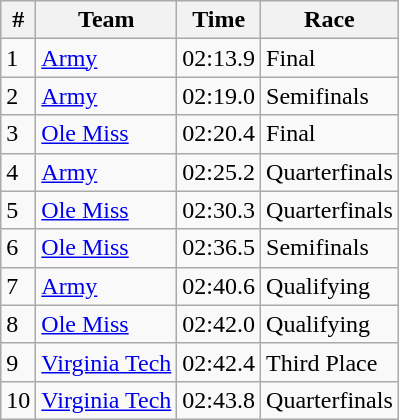<table class="wikitable">
<tr>
<th>#</th>
<th>Team</th>
<th>Time</th>
<th>Race</th>
</tr>
<tr>
<td>1</td>
<td><a href='#'>Army</a></td>
<td>02:13.9</td>
<td>Final</td>
</tr>
<tr>
<td>2</td>
<td><a href='#'>Army</a></td>
<td>02:19.0</td>
<td>Semifinals</td>
</tr>
<tr>
<td>3</td>
<td><a href='#'>Ole Miss</a></td>
<td>02:20.4</td>
<td>Final</td>
</tr>
<tr>
<td>4</td>
<td><a href='#'>Army</a></td>
<td>02:25.2</td>
<td>Quarterfinals</td>
</tr>
<tr>
<td>5</td>
<td><a href='#'>Ole Miss</a></td>
<td>02:30.3</td>
<td>Quarterfinals</td>
</tr>
<tr>
<td>6</td>
<td><a href='#'>Ole Miss</a></td>
<td>02:36.5</td>
<td>Semifinals</td>
</tr>
<tr>
<td>7</td>
<td><a href='#'>Army</a></td>
<td>02:40.6</td>
<td>Qualifying</td>
</tr>
<tr>
<td>8</td>
<td><a href='#'>Ole Miss</a></td>
<td>02:42.0</td>
<td>Qualifying</td>
</tr>
<tr>
<td>9</td>
<td><a href='#'>Virginia Tech</a></td>
<td>02:42.4</td>
<td>Third Place</td>
</tr>
<tr>
<td>10</td>
<td><a href='#'>Virginia Tech</a></td>
<td>02:43.8</td>
<td>Quarterfinals</td>
</tr>
</table>
